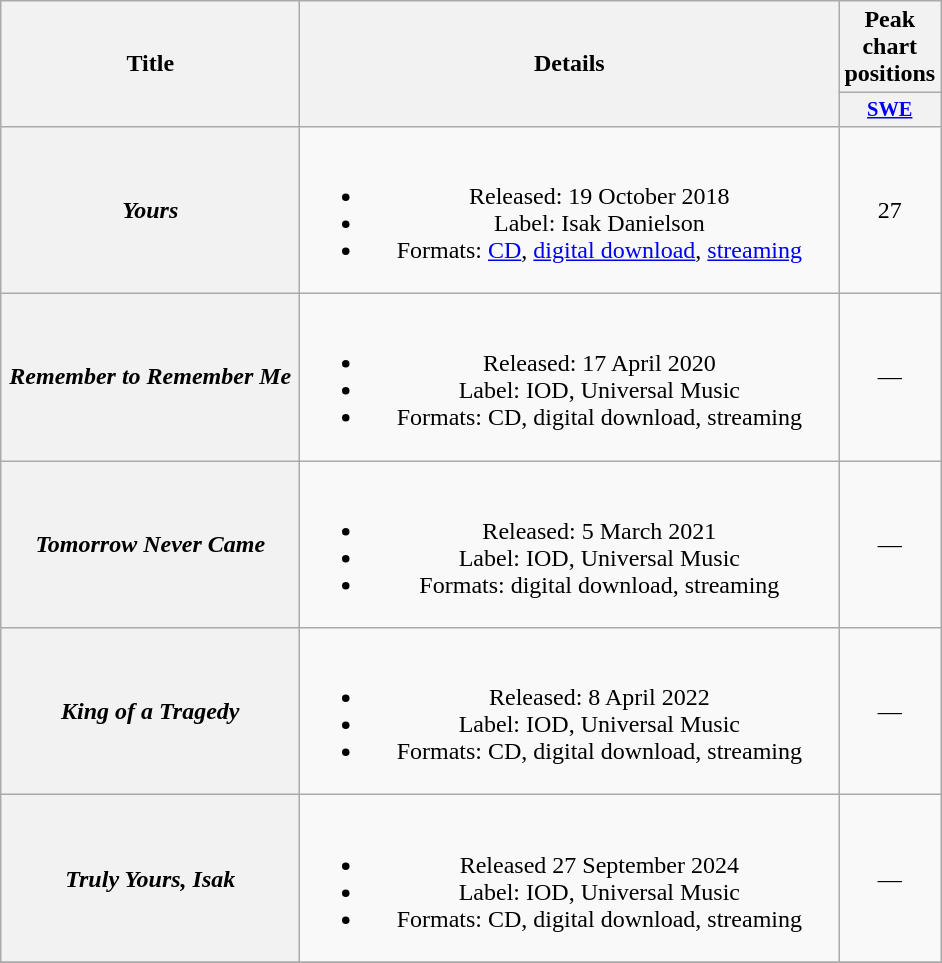<table class="wikitable plainrowheaders" style="text-align:center;" border="1">
<tr>
<th scope="col" rowspan="2" style="width:12em;">Title</th>
<th scope="col" rowspan="2" style="width:22em;">Details</th>
<th scope="col" colspan="1">Peak chart positions</th>
</tr>
<tr>
<th scope="col" style="width:3em;font-size:85%;"><a href='#'>SWE</a><br></th>
</tr>
<tr>
<th scope="row"><em>Yours</em></th>
<td><br><ul><li>Released: 19 October 2018</li><li>Label: Isak Danielson</li><li>Formats: <a href='#'>CD</a>, <a href='#'>digital download</a>, <a href='#'>streaming</a></li></ul></td>
<td>27</td>
</tr>
<tr>
<th scope="row"><em>Remember to Remember Me</em></th>
<td><br><ul><li>Released: 17 April 2020</li><li>Label: IOD, Universal Music</li><li>Formats: CD, digital download, streaming</li></ul></td>
<td>—</td>
</tr>
<tr>
<th scope="row"><em>Tomorrow Never Came</em></th>
<td><br><ul><li>Released: 5 March 2021</li><li>Label: IOD, Universal Music</li><li>Formats: digital download, streaming</li></ul></td>
<td>—</td>
</tr>
<tr>
<th scope="row"><em>King of a Tragedy</em></th>
<td><br><ul><li>Released: 8 April 2022</li><li>Label: IOD, Universal Music</li><li>Formats: CD, digital download, streaming</li></ul></td>
<td>—</td>
</tr>
<tr>
<th scope="row"><em>Truly Yours, Isak</em></th>
<td><br><ul><li>Released 27 September 2024</li><li>Label: IOD, Universal Music</li><li>Formats: CD, digital download, streaming</li></ul></td>
<td>—</td>
</tr>
<tr>
</tr>
</table>
